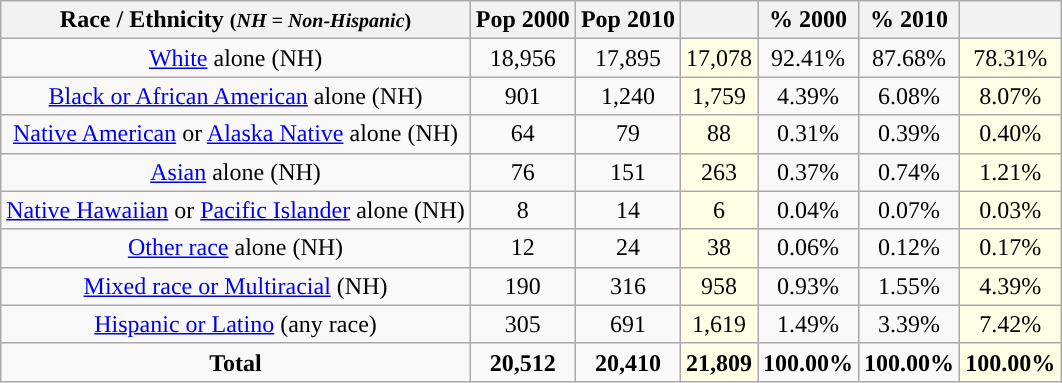<table class="wikitable" style="text-align:center;">
<tr>
<th>Race / Ethnicity <small>(<em>NH = Non-Hispanic</em>)</small></th>
<th>Pop 2000</th>
<th>Pop 2010</th>
<th></th>
<th>% 2000</th>
<th>% 2010</th>
<th></th>
</tr>
<tr>
<td><a href='#'>White</a> alone (NH)</td>
<td>18,956</td>
<td>17,895</td>
<td style='background: #ffffe6;'>17,078</td>
<td>92.41%</td>
<td>87.68%</td>
<td style='background: #ffffe6;'>78.31%</td>
</tr>
<tr>
<td><a href='#'>Black or African American</a> alone (NH)</td>
<td>901</td>
<td>1,240</td>
<td style='background: #ffffe6;'>1,759</td>
<td>4.39%</td>
<td>6.08%</td>
<td style='background: #ffffe6;'>8.07%</td>
</tr>
<tr>
<td><a href='#'>Native American</a> or <a href='#'>Alaska Native</a> alone (NH)</td>
<td>64</td>
<td>79</td>
<td style='background: #ffffe6;'>88</td>
<td>0.31%</td>
<td>0.39%</td>
<td style='background: #ffffe6;'>0.40%</td>
</tr>
<tr>
<td><a href='#'>Asian</a> alone (NH)</td>
<td>76</td>
<td>151</td>
<td style='background: #ffffe6;'>263</td>
<td>0.37%</td>
<td>0.74%</td>
<td style='background: #ffffe6;'>1.21%</td>
</tr>
<tr>
<td><a href='#'>Native Hawaiian</a> or <a href='#'>Pacific Islander</a> alone (NH)</td>
<td>8</td>
<td>14</td>
<td style='background: #ffffe6;'>6</td>
<td>0.04%</td>
<td>0.07%</td>
<td style='background: #ffffe6;'>0.03%</td>
</tr>
<tr>
<td><a href='#'>Other race</a> alone (NH)</td>
<td>12</td>
<td>24</td>
<td style='background: #ffffe6;'>38</td>
<td>0.06%</td>
<td>0.12%</td>
<td style='background: #ffffe6;'>0.17%</td>
</tr>
<tr>
<td><a href='#'>Mixed race or Multiracial</a> (NH)</td>
<td>190</td>
<td>316</td>
<td style='background: #ffffe6;'>958</td>
<td>0.93%</td>
<td>1.55%</td>
<td style='background: #ffffe6;'>4.39%</td>
</tr>
<tr>
<td><a href='#'>Hispanic or Latino</a> (any race)</td>
<td>305</td>
<td>691</td>
<td style='background: #ffffe6;'>1,619</td>
<td>1.49%</td>
<td>3.39%</td>
<td style='background: #ffffe6;'>7.42%</td>
</tr>
<tr>
<td><strong>Total</strong></td>
<td><strong>20,512</strong></td>
<td><strong>20,410</strong></td>
<td style='background: #ffffe6;'><strong>21,809</strong></td>
<td><strong>100.00%</strong></td>
<td><strong>100.00%</strong></td>
<td style='background: #ffffe6;'><strong>100.00%</strong></td>
</tr>
</table>
